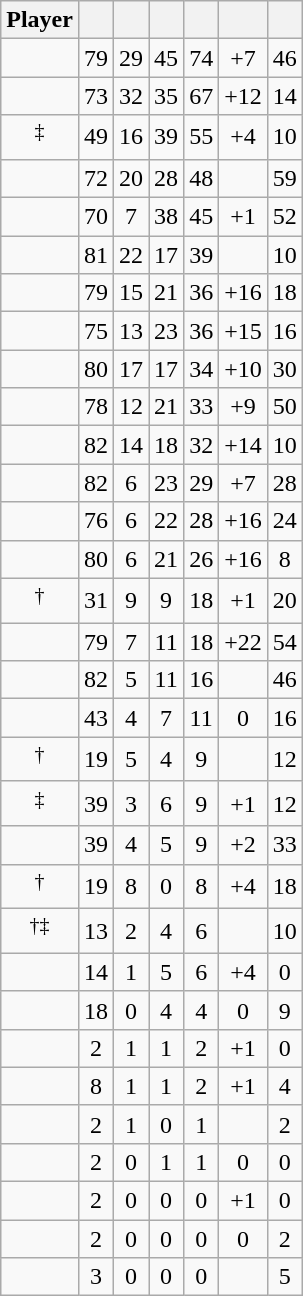<table class="wikitable sortable" style="text-align:center;">
<tr>
<th>Player</th>
<th></th>
<th></th>
<th></th>
<th></th>
<th data-sort-type="number"></th>
<th></th>
</tr>
<tr>
<td></td>
<td>79</td>
<td>29</td>
<td>45</td>
<td>74</td>
<td>+7</td>
<td>46</td>
</tr>
<tr>
<td></td>
<td>73</td>
<td>32</td>
<td>35</td>
<td>67</td>
<td>+12</td>
<td>14</td>
</tr>
<tr>
<td><sup>‡</sup></td>
<td>49</td>
<td>16</td>
<td>39</td>
<td>55</td>
<td>+4</td>
<td>10</td>
</tr>
<tr>
<td></td>
<td>72</td>
<td>20</td>
<td>28</td>
<td>48</td>
<td></td>
<td>59</td>
</tr>
<tr>
<td></td>
<td>70</td>
<td>7</td>
<td>38</td>
<td>45</td>
<td>+1</td>
<td>52</td>
</tr>
<tr>
<td></td>
<td>81</td>
<td>22</td>
<td>17</td>
<td>39</td>
<td></td>
<td>10</td>
</tr>
<tr>
<td></td>
<td>79</td>
<td>15</td>
<td>21</td>
<td>36</td>
<td>+16</td>
<td>18</td>
</tr>
<tr>
<td></td>
<td>75</td>
<td>13</td>
<td>23</td>
<td>36</td>
<td>+15</td>
<td>16</td>
</tr>
<tr>
<td></td>
<td>80</td>
<td>17</td>
<td>17</td>
<td>34</td>
<td>+10</td>
<td>30</td>
</tr>
<tr>
<td></td>
<td>78</td>
<td>12</td>
<td>21</td>
<td>33</td>
<td>+9</td>
<td>50</td>
</tr>
<tr>
<td></td>
<td>82</td>
<td>14</td>
<td>18</td>
<td>32</td>
<td>+14</td>
<td>10</td>
</tr>
<tr>
<td></td>
<td>82</td>
<td>6</td>
<td>23</td>
<td>29</td>
<td>+7</td>
<td>28</td>
</tr>
<tr>
<td></td>
<td>76</td>
<td>6</td>
<td>22</td>
<td>28</td>
<td>+16</td>
<td>24</td>
</tr>
<tr>
<td></td>
<td>80</td>
<td>6</td>
<td>21</td>
<td>26</td>
<td>+16</td>
<td>8</td>
</tr>
<tr>
<td><sup>†</sup></td>
<td>31</td>
<td>9</td>
<td>9</td>
<td>18</td>
<td>+1</td>
<td>20</td>
</tr>
<tr>
<td></td>
<td>79</td>
<td>7</td>
<td>11</td>
<td>18</td>
<td>+22</td>
<td>54</td>
</tr>
<tr>
<td></td>
<td>82</td>
<td>5</td>
<td>11</td>
<td>16</td>
<td></td>
<td>46</td>
</tr>
<tr>
<td></td>
<td>43</td>
<td>4</td>
<td>7</td>
<td>11</td>
<td>0</td>
<td>16</td>
</tr>
<tr>
<td><sup>†</sup></td>
<td>19</td>
<td>5</td>
<td>4</td>
<td>9</td>
<td></td>
<td>12</td>
</tr>
<tr>
<td><sup>‡</sup></td>
<td>39</td>
<td>3</td>
<td>6</td>
<td>9</td>
<td>+1</td>
<td>12</td>
</tr>
<tr>
<td></td>
<td>39</td>
<td>4</td>
<td>5</td>
<td>9</td>
<td>+2</td>
<td>33</td>
</tr>
<tr>
<td><sup>†</sup></td>
<td>19</td>
<td>8</td>
<td>0</td>
<td>8</td>
<td>+4</td>
<td>18</td>
</tr>
<tr>
<td><sup>†‡</sup></td>
<td>13</td>
<td>2</td>
<td>4</td>
<td>6</td>
<td></td>
<td>10</td>
</tr>
<tr>
<td></td>
<td>14</td>
<td>1</td>
<td>5</td>
<td>6</td>
<td>+4</td>
<td>0</td>
</tr>
<tr>
<td></td>
<td>18</td>
<td>0</td>
<td>4</td>
<td>4</td>
<td>0</td>
<td>9</td>
</tr>
<tr>
<td></td>
<td>2</td>
<td>1</td>
<td>1</td>
<td>2</td>
<td>+1</td>
<td>0</td>
</tr>
<tr>
<td></td>
<td>8</td>
<td>1</td>
<td>1</td>
<td>2</td>
<td>+1</td>
<td>4</td>
</tr>
<tr>
<td></td>
<td>2</td>
<td>1</td>
<td>0</td>
<td>1</td>
<td></td>
<td>2</td>
</tr>
<tr>
<td></td>
<td>2</td>
<td>0</td>
<td>1</td>
<td>1</td>
<td>0</td>
<td>0</td>
</tr>
<tr>
<td></td>
<td>2</td>
<td>0</td>
<td>0</td>
<td>0</td>
<td>+1</td>
<td>0</td>
</tr>
<tr>
<td></td>
<td>2</td>
<td>0</td>
<td>0</td>
<td>0</td>
<td>0</td>
<td>2</td>
</tr>
<tr>
<td></td>
<td>3</td>
<td>0</td>
<td>0</td>
<td>0</td>
<td></td>
<td>5</td>
</tr>
</table>
